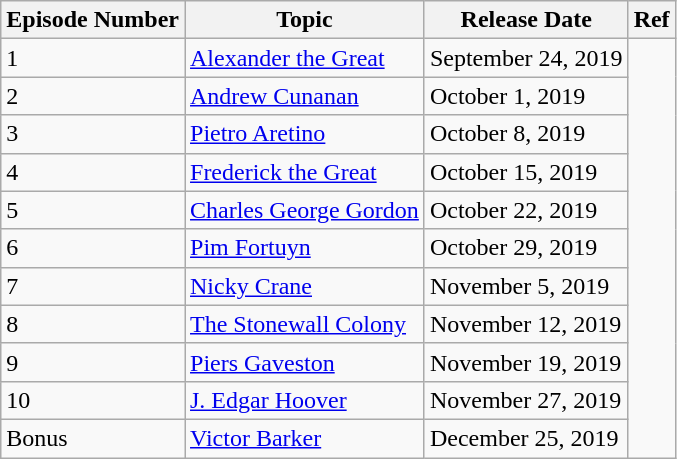<table class="wikitable">
<tr>
<th>Episode Number</th>
<th>Topic</th>
<th>Release Date</th>
<th>Ref</th>
</tr>
<tr>
<td>1</td>
<td><a href='#'>Alexander the Great</a></td>
<td>September 24, 2019</td>
<td rowspan="11"></td>
</tr>
<tr>
<td>2</td>
<td><a href='#'>Andrew Cunanan</a></td>
<td>October 1, 2019</td>
</tr>
<tr>
<td>3</td>
<td><a href='#'>Pietro Aretino</a></td>
<td>October 8, 2019</td>
</tr>
<tr>
<td>4</td>
<td><a href='#'>Frederick the Great</a></td>
<td>October 15, 2019</td>
</tr>
<tr>
<td>5</td>
<td><a href='#'>Charles George Gordon</a></td>
<td>October 22, 2019</td>
</tr>
<tr>
<td>6</td>
<td><a href='#'>Pim Fortuyn</a></td>
<td>October 29, 2019</td>
</tr>
<tr>
<td>7</td>
<td><a href='#'>Nicky Crane</a></td>
<td>November 5, 2019</td>
</tr>
<tr>
<td>8</td>
<td><a href='#'>The Stonewall Colony</a></td>
<td>November 12, 2019</td>
</tr>
<tr>
<td>9</td>
<td><a href='#'>Piers Gaveston</a></td>
<td>November 19, 2019</td>
</tr>
<tr>
<td>10</td>
<td><a href='#'>J. Edgar Hoover</a></td>
<td>November 27, 2019</td>
</tr>
<tr>
<td>Bonus</td>
<td><a href='#'>Victor Barker</a></td>
<td>December 25, 2019</td>
</tr>
</table>
